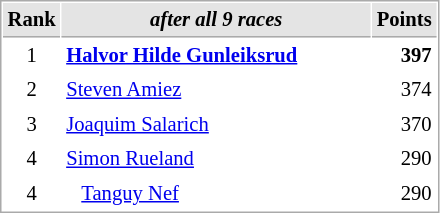<table cellspacing="1" cellpadding="3" style="border:1px solid #aaa; font-size:86%;">
<tr style="background:#e4e4e4;">
<th style="border-bottom:1px solid #aaa; width:10px;">Rank</th>
<th style="border-bottom:1px solid #aaa; width:200px; white-space:nowrap;"><em>after all 9 races</em></th>
<th style="border-bottom:1px solid #aaa; width:20px;">Points</th>
</tr>
<tr>
<td style="text-align:center;">1</td>
<td> <strong><a href='#'>Halvor Hilde Gunleiksrud</a></strong></td>
<td align="right"><strong>397</strong></td>
</tr>
<tr>
<td style="text-align:center;">2</td>
<td> <a href='#'>Steven Amiez</a></td>
<td align="right">374</td>
</tr>
<tr>
<td style="text-align:center;">3</td>
<td> <a href='#'>Joaquim Salarich</a></td>
<td align="right">370</td>
</tr>
<tr>
<td style="text-align:center;">4</td>
<td> <a href='#'>Simon Rueland</a></td>
<td align="right">290</td>
</tr>
<tr>
<td style="text-align:center;">4</td>
<td>   <a href='#'>Tanguy Nef</a></td>
<td align="right">290</td>
</tr>
</table>
